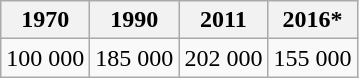<table class="wikitable">
<tr>
<th>1970</th>
<th>1990</th>
<th>2011</th>
<th>2016*</th>
</tr>
<tr>
<td>100 000</td>
<td>185 000</td>
<td>202 000</td>
<td>155 000</td>
</tr>
</table>
